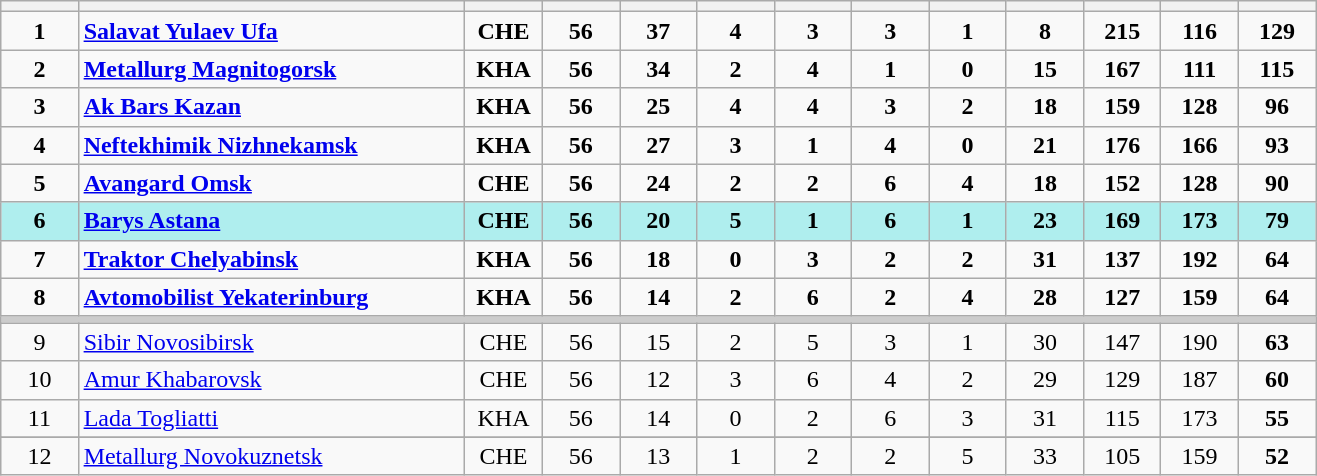<table class="wikitable sortable" style="text-align:center;">
<tr>
<th bgcolor="#DDDDFF" width="5%"></th>
<th bgcolor="#DDDDFF" width="25%"  class="unsortable"></th>
<th bgcolor="#DDDDFF" width="5%"></th>
<th bgcolor="#DDDDFF" width="5%"></th>
<th bgcolor="#DDDDFF" width="5%"></th>
<th bgcolor="#DDDDFF" width="5%"></th>
<th bgcolor="#DDDDFF" width="5%"></th>
<th bgcolor="#DDDDFF" width="5%"></th>
<th bgcolor="#DDDDFF" width="5%"></th>
<th bgcolor="#DDDDFF" width="5%"></th>
<th bgcolor="#DDDDFF" width="5%"></th>
<th bgcolor="#DDDDFF" width="5%"></th>
<th bgcolor="#DDDDFF" width="5%"></th>
</tr>
<tr>
<td><strong>1</strong></td>
<td align=left><strong><a href='#'>Salavat Yulaev Ufa</a></strong></td>
<td><strong>CHE</strong></td>
<td><strong>56</strong></td>
<td><strong>37</strong></td>
<td><strong>4</strong></td>
<td><strong>3</strong></td>
<td><strong>3</strong></td>
<td><strong>1</strong></td>
<td><strong>8</strong></td>
<td><strong>215</strong></td>
<td><strong>116</strong></td>
<td><strong>129</strong></td>
</tr>
<tr>
<td><strong>2</strong></td>
<td align=left><strong><a href='#'>Metallurg Magnitogorsk</a></strong></td>
<td><strong>KHA</strong></td>
<td><strong>56</strong></td>
<td><strong>34</strong></td>
<td><strong>2</strong></td>
<td><strong>4</strong></td>
<td><strong>1</strong></td>
<td><strong>0</strong></td>
<td><strong>15</strong></td>
<td><strong>167</strong></td>
<td><strong>111</strong></td>
<td><strong>115</strong></td>
</tr>
<tr>
<td><strong>3</strong></td>
<td align=left><strong><a href='#'>Ak Bars Kazan</a></strong></td>
<td><strong>KHA</strong></td>
<td><strong>56</strong></td>
<td><strong>25</strong></td>
<td><strong>4</strong></td>
<td><strong>4</strong></td>
<td><strong>3</strong></td>
<td><strong>2</strong></td>
<td><strong>18</strong></td>
<td><strong>159</strong></td>
<td><strong>128</strong></td>
<td><strong>96</strong></td>
</tr>
<tr>
<td><strong>4</strong></td>
<td align=left><strong><a href='#'>Neftekhimik Nizhnekamsk</a></strong></td>
<td><strong>KHA</strong></td>
<td><strong>56</strong></td>
<td><strong>27</strong></td>
<td><strong>3</strong></td>
<td><strong>1</strong></td>
<td><strong>4</strong></td>
<td><strong>0</strong></td>
<td><strong>21</strong></td>
<td><strong>176</strong></td>
<td><strong>166</strong></td>
<td><strong>93</strong></td>
</tr>
<tr>
<td><strong>5</strong></td>
<td align=left><strong><a href='#'>Avangard Omsk</a></strong></td>
<td><strong>CHE</strong></td>
<td><strong>56</strong></td>
<td><strong>24</strong></td>
<td><strong>2</strong></td>
<td><strong>2</strong></td>
<td><strong>6</strong></td>
<td><strong>4</strong></td>
<td><strong>18</strong></td>
<td><strong>152</strong></td>
<td><strong>128</strong></td>
<td><strong>90</strong></td>
</tr>
<tr bgcolor=afeeee>
<td><strong>6</strong></td>
<td align=left><strong><a href='#'>Barys Astana</a></strong></td>
<td><strong>CHE</strong></td>
<td><strong>56</strong></td>
<td><strong>20</strong></td>
<td><strong>5</strong></td>
<td><strong>1</strong></td>
<td><strong>6</strong></td>
<td><strong>1</strong></td>
<td><strong>23</strong></td>
<td><strong>169</strong></td>
<td><strong>173</strong></td>
<td><strong>79</strong></td>
</tr>
<tr>
<td><strong>7</strong></td>
<td align=left><strong><a href='#'>Traktor Chelyabinsk</a></strong></td>
<td><strong>KHA</strong></td>
<td><strong>56</strong></td>
<td><strong>18</strong></td>
<td><strong>0</strong></td>
<td><strong>3</strong></td>
<td><strong>2</strong></td>
<td><strong>2</strong></td>
<td><strong>31</strong></td>
<td><strong>137</strong></td>
<td><strong>192</strong></td>
<td><strong>64</strong></td>
</tr>
<tr>
<td><strong>8</strong></td>
<td align=left><strong><a href='#'>Avtomobilist Yekaterinburg</a></strong></td>
<td><strong>KHA</strong></td>
<td><strong>56</strong></td>
<td><strong>14</strong></td>
<td><strong>2</strong></td>
<td><strong>6</strong></td>
<td><strong>2</strong></td>
<td><strong>4</strong></td>
<td><strong>28</strong></td>
<td><strong>127</strong></td>
<td><strong>159</strong></td>
<td><strong>64</strong></td>
</tr>
<tr class="unsortable" style="color:#cccccc;background-color:#cccccc;height:3px">
<td colspan="13" style="height:3px;font-size:1px"></td>
</tr>
<tr>
<td>9</td>
<td align=left><a href='#'>Sibir Novosibirsk</a></td>
<td>CHE</td>
<td>56</td>
<td>15</td>
<td>2</td>
<td>5</td>
<td>3</td>
<td>1</td>
<td>30</td>
<td>147</td>
<td>190</td>
<td><strong>63</strong></td>
</tr>
<tr>
<td>10</td>
<td align=left><a href='#'>Amur Khabarovsk</a></td>
<td>CHE</td>
<td>56</td>
<td>12</td>
<td>3</td>
<td>6</td>
<td>4</td>
<td>2</td>
<td>29</td>
<td>129</td>
<td>187</td>
<td><strong>60</strong></td>
</tr>
<tr align=center bgcolor=>
<td>11</td>
<td align=left><a href='#'>Lada Togliatti</a></td>
<td>KHA</td>
<td>56</td>
<td>14</td>
<td>0</td>
<td>2</td>
<td>6</td>
<td>3</td>
<td>31</td>
<td>115</td>
<td>173</td>
<td><strong>55</strong></td>
</tr>
<tr>
</tr>
<tr align=center bgcolor=>
<td>12</td>
<td align=left><a href='#'>Metallurg Novokuznetsk</a></td>
<td>CHE</td>
<td>56</td>
<td>13</td>
<td>1</td>
<td>2</td>
<td>2</td>
<td>5</td>
<td>33</td>
<td>105</td>
<td>159</td>
<td><strong>52</strong></td>
</tr>
</table>
